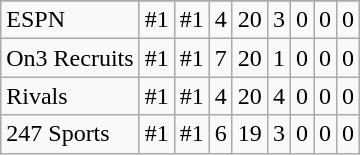<table class="wikitable">
<tr>
</tr>
<tr>
<td>ESPN </td>
<td>#1</td>
<td>#1</td>
<td>4</td>
<td>20</td>
<td>3</td>
<td>0</td>
<td>0</td>
<td>0</td>
</tr>
<tr>
<td>On3 Recruits </td>
<td>#1</td>
<td>#1</td>
<td>7</td>
<td>20</td>
<td>1</td>
<td>0</td>
<td>0</td>
<td>0</td>
</tr>
<tr>
<td>Rivals </td>
<td>#1</td>
<td>#1</td>
<td>4</td>
<td>20</td>
<td>4</td>
<td>0</td>
<td>0</td>
<td>0</td>
</tr>
<tr>
<td>247 Sports </td>
<td>#1</td>
<td>#1</td>
<td>6</td>
<td>19</td>
<td>3</td>
<td>0</td>
<td>0</td>
<td>0</td>
</tr>
</table>
